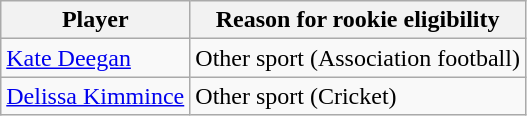<table class="wikitable plainrowheaders">
<tr>
<th scope="col"><strong>Player</strong></th>
<th scope="col"><strong>Reason for rookie eligibility</strong></th>
</tr>
<tr>
<td><a href='#'>Kate Deegan</a></td>
<td>Other sport (Association football)</td>
</tr>
<tr>
<td><a href='#'>Delissa Kimmince</a></td>
<td>Other sport (Cricket)</td>
</tr>
</table>
